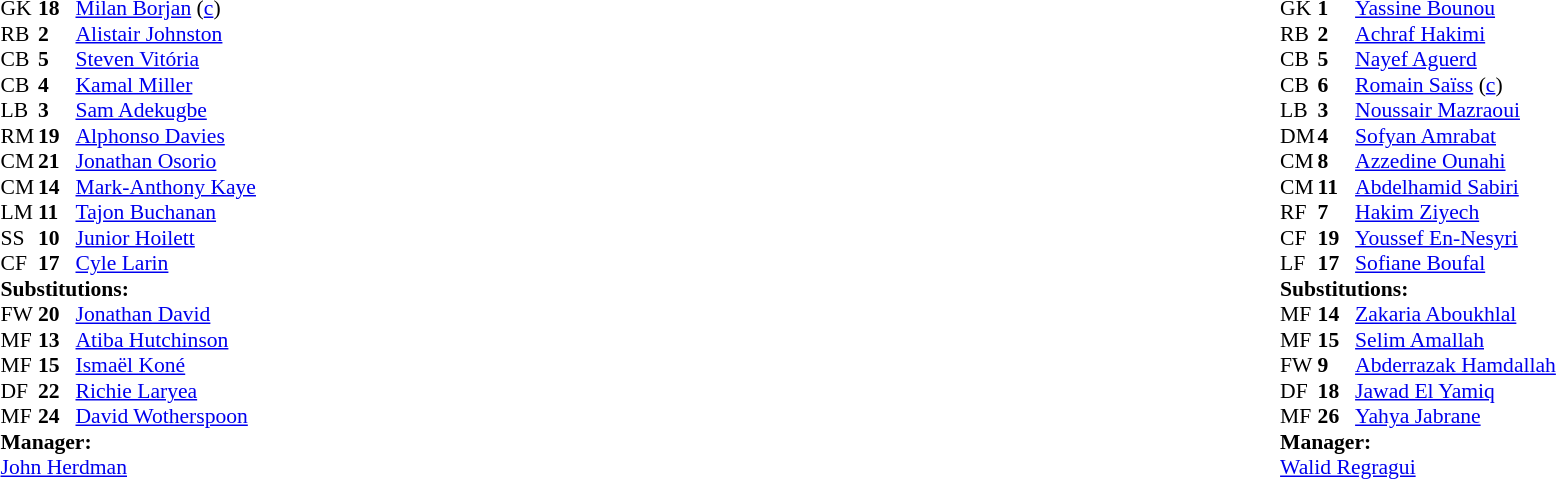<table width="100%">
<tr>
<td valign="top" width="40%"><br><table style="font-size:90%" cellspacing="0" cellpadding="0">
<tr>
<th width=25></th>
<th width=25></th>
</tr>
<tr>
<td>GK</td>
<td><strong>18</strong></td>
<td><a href='#'>Milan Borjan</a> (<a href='#'>c</a>)</td>
</tr>
<tr>
<td>RB</td>
<td><strong>2</strong></td>
<td><a href='#'>Alistair Johnston</a></td>
</tr>
<tr>
<td>CB</td>
<td><strong>5</strong></td>
<td><a href='#'>Steven Vitória</a></td>
<td></td>
</tr>
<tr>
<td>CB</td>
<td><strong>4</strong></td>
<td><a href='#'>Kamal Miller</a></td>
</tr>
<tr>
<td>LB</td>
<td><strong>3</strong></td>
<td><a href='#'>Sam Adekugbe</a></td>
<td></td>
<td></td>
</tr>
<tr>
<td>RM</td>
<td><strong>19</strong></td>
<td><a href='#'>Alphonso Davies</a></td>
</tr>
<tr>
<td>CM</td>
<td><strong>21</strong></td>
<td><a href='#'>Jonathan Osorio</a></td>
<td></td>
<td></td>
</tr>
<tr>
<td>CM</td>
<td><strong>14</strong></td>
<td><a href='#'>Mark-Anthony Kaye</a></td>
<td></td>
<td></td>
</tr>
<tr>
<td>LM</td>
<td><strong>11</strong></td>
<td><a href='#'>Tajon Buchanan</a></td>
</tr>
<tr>
<td>SS</td>
<td><strong>10</strong></td>
<td><a href='#'>Junior Hoilett</a></td>
<td></td>
<td></td>
</tr>
<tr>
<td>CF</td>
<td><strong>17</strong></td>
<td><a href='#'>Cyle Larin</a></td>
<td></td>
<td></td>
</tr>
<tr>
<td colspan=3><strong>Substitutions:</strong></td>
</tr>
<tr>
<td>FW</td>
<td><strong>20</strong></td>
<td><a href='#'>Jonathan David</a></td>
<td></td>
<td></td>
</tr>
<tr>
<td>MF</td>
<td><strong>13</strong></td>
<td><a href='#'>Atiba Hutchinson</a></td>
<td></td>
<td></td>
</tr>
<tr>
<td>MF</td>
<td><strong>15</strong></td>
<td><a href='#'>Ismaël Koné</a></td>
<td></td>
<td></td>
</tr>
<tr>
<td>DF</td>
<td><strong>22</strong></td>
<td><a href='#'>Richie Laryea</a></td>
<td></td>
<td></td>
</tr>
<tr>
<td>MF</td>
<td><strong>24</strong></td>
<td><a href='#'>David Wotherspoon</a></td>
<td></td>
<td></td>
</tr>
<tr>
<td colspan=3><strong>Manager:</strong></td>
</tr>
<tr>
<td colspan=3> <a href='#'>John Herdman</a></td>
</tr>
</table>
</td>
<td valign="top"></td>
<td valign="top" width="50%"><br><table style="font-size:90%; margin:auto" cellspacing="0" cellpadding="0">
<tr>
<th width=25></th>
<th width=25></th>
</tr>
<tr>
<td>GK</td>
<td><strong>1</strong></td>
<td><a href='#'>Yassine Bounou</a></td>
</tr>
<tr>
<td>RB</td>
<td><strong>2</strong></td>
<td><a href='#'>Achraf Hakimi</a></td>
<td></td>
<td></td>
</tr>
<tr>
<td>CB</td>
<td><strong>5</strong></td>
<td><a href='#'>Nayef Aguerd</a></td>
</tr>
<tr>
<td>CB</td>
<td><strong>6</strong></td>
<td><a href='#'>Romain Saïss</a> (<a href='#'>c</a>)</td>
</tr>
<tr>
<td>LB</td>
<td><strong>3</strong></td>
<td><a href='#'>Noussair Mazraoui</a></td>
</tr>
<tr>
<td>DM</td>
<td><strong>4</strong></td>
<td><a href='#'>Sofyan Amrabat</a></td>
</tr>
<tr>
<td>CM</td>
<td><strong>8</strong></td>
<td><a href='#'>Azzedine Ounahi</a></td>
<td></td>
<td></td>
</tr>
<tr>
<td>CM</td>
<td><strong>11</strong></td>
<td><a href='#'>Abdelhamid Sabiri</a></td>
<td></td>
<td></td>
</tr>
<tr>
<td>RF</td>
<td><strong>7</strong></td>
<td><a href='#'>Hakim Ziyech</a></td>
<td></td>
<td></td>
</tr>
<tr>
<td>CF</td>
<td><strong>19</strong></td>
<td><a href='#'>Youssef En-Nesyri</a></td>
</tr>
<tr>
<td>LF</td>
<td><strong>17</strong></td>
<td><a href='#'>Sofiane Boufal</a></td>
<td></td>
<td></td>
</tr>
<tr>
<td colspan=3><strong>Substitutions:</strong></td>
</tr>
<tr>
<td>MF</td>
<td><strong>14</strong></td>
<td><a href='#'>Zakaria Aboukhlal</a></td>
<td></td>
<td></td>
</tr>
<tr>
<td>MF</td>
<td><strong>15</strong></td>
<td><a href='#'>Selim Amallah</a></td>
<td></td>
<td></td>
</tr>
<tr>
<td>FW</td>
<td><strong>9</strong></td>
<td><a href='#'>Abderrazak Hamdallah</a></td>
<td></td>
<td></td>
</tr>
<tr>
<td>DF</td>
<td><strong>18</strong></td>
<td><a href='#'>Jawad El Yamiq</a></td>
<td></td>
<td></td>
</tr>
<tr>
<td>MF</td>
<td><strong>26</strong></td>
<td><a href='#'>Yahya Jabrane</a></td>
<td></td>
<td></td>
</tr>
<tr>
<td colspan=3><strong>Manager:</strong></td>
</tr>
<tr>
<td colspan=3><a href='#'>Walid Regragui</a></td>
</tr>
</table>
</td>
</tr>
</table>
